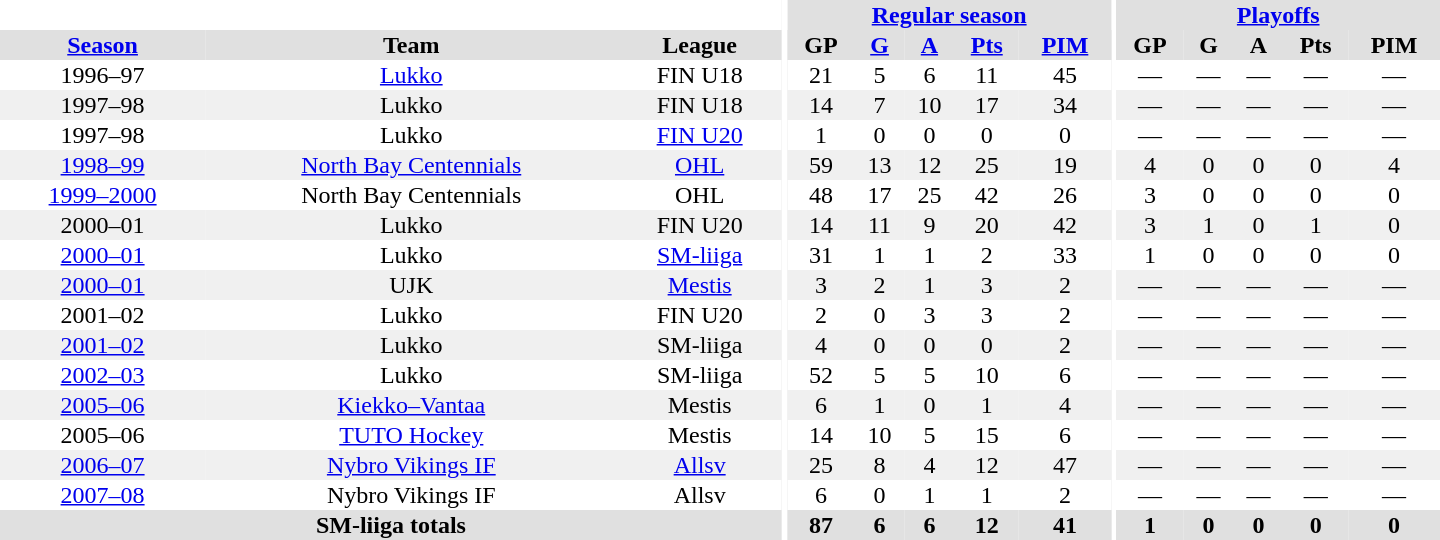<table border="0" cellpadding="1" cellspacing="0" style="text-align:center; width:60em">
<tr bgcolor="#e0e0e0">
<th colspan="3" bgcolor="#ffffff"></th>
<th rowspan="99" bgcolor="#ffffff"></th>
<th colspan="5"><a href='#'>Regular season</a></th>
<th rowspan="99" bgcolor="#ffffff"></th>
<th colspan="5"><a href='#'>Playoffs</a></th>
</tr>
<tr bgcolor="#e0e0e0">
<th><a href='#'>Season</a></th>
<th>Team</th>
<th>League</th>
<th>GP</th>
<th><a href='#'>G</a></th>
<th><a href='#'>A</a></th>
<th><a href='#'>Pts</a></th>
<th><a href='#'>PIM</a></th>
<th>GP</th>
<th>G</th>
<th>A</th>
<th>Pts</th>
<th>PIM</th>
</tr>
<tr>
<td>1996–97</td>
<td><a href='#'>Lukko</a></td>
<td>FIN U18</td>
<td>21</td>
<td>5</td>
<td>6</td>
<td>11</td>
<td>45</td>
<td>—</td>
<td>—</td>
<td>—</td>
<td>—</td>
<td>—</td>
</tr>
<tr bgcolor="#f0f0f0">
<td>1997–98</td>
<td>Lukko</td>
<td>FIN U18</td>
<td>14</td>
<td>7</td>
<td>10</td>
<td>17</td>
<td>34</td>
<td>—</td>
<td>—</td>
<td>—</td>
<td>—</td>
<td>—</td>
</tr>
<tr>
<td>1997–98</td>
<td>Lukko</td>
<td><a href='#'>FIN U20</a></td>
<td>1</td>
<td>0</td>
<td>0</td>
<td>0</td>
<td>0</td>
<td>—</td>
<td>—</td>
<td>—</td>
<td>—</td>
<td>—</td>
</tr>
<tr bgcolor="#f0f0f0">
<td><a href='#'>1998–99</a></td>
<td><a href='#'>North Bay Centennials</a></td>
<td><a href='#'>OHL</a></td>
<td>59</td>
<td>13</td>
<td>12</td>
<td>25</td>
<td>19</td>
<td>4</td>
<td>0</td>
<td>0</td>
<td>0</td>
<td>4</td>
</tr>
<tr>
<td><a href='#'>1999–2000</a></td>
<td>North Bay Centennials</td>
<td>OHL</td>
<td>48</td>
<td>17</td>
<td>25</td>
<td>42</td>
<td>26</td>
<td>3</td>
<td>0</td>
<td>0</td>
<td>0</td>
<td>0</td>
</tr>
<tr bgcolor="#f0f0f0">
<td>2000–01</td>
<td>Lukko</td>
<td>FIN U20</td>
<td>14</td>
<td>11</td>
<td>9</td>
<td>20</td>
<td>42</td>
<td>3</td>
<td>1</td>
<td>0</td>
<td>1</td>
<td>0</td>
</tr>
<tr>
<td><a href='#'>2000–01</a></td>
<td>Lukko</td>
<td><a href='#'>SM-liiga</a></td>
<td>31</td>
<td>1</td>
<td>1</td>
<td>2</td>
<td>33</td>
<td>1</td>
<td>0</td>
<td>0</td>
<td>0</td>
<td>0</td>
</tr>
<tr bgcolor="#f0f0f0">
<td><a href='#'>2000–01</a></td>
<td>UJK</td>
<td><a href='#'>Mestis</a></td>
<td>3</td>
<td>2</td>
<td>1</td>
<td>3</td>
<td>2</td>
<td>—</td>
<td>—</td>
<td>—</td>
<td>—</td>
<td>—</td>
</tr>
<tr>
<td>2001–02</td>
<td>Lukko</td>
<td>FIN U20</td>
<td>2</td>
<td>0</td>
<td>3</td>
<td>3</td>
<td>2</td>
<td>—</td>
<td>—</td>
<td>—</td>
<td>—</td>
<td>—</td>
</tr>
<tr bgcolor="#f0f0f0">
<td><a href='#'>2001–02</a></td>
<td>Lukko</td>
<td>SM-liiga</td>
<td>4</td>
<td>0</td>
<td>0</td>
<td>0</td>
<td>2</td>
<td>—</td>
<td>—</td>
<td>—</td>
<td>—</td>
<td>—</td>
</tr>
<tr>
<td><a href='#'>2002–03</a></td>
<td>Lukko</td>
<td>SM-liiga</td>
<td>52</td>
<td>5</td>
<td>5</td>
<td>10</td>
<td>6</td>
<td>—</td>
<td>—</td>
<td>—</td>
<td>—</td>
<td>—</td>
</tr>
<tr bgcolor="#f0f0f0">
<td><a href='#'>2005–06</a></td>
<td><a href='#'>Kiekko–Vantaa</a></td>
<td>Mestis</td>
<td>6</td>
<td>1</td>
<td>0</td>
<td>1</td>
<td>4</td>
<td>—</td>
<td>—</td>
<td>—</td>
<td>—</td>
<td>—</td>
</tr>
<tr>
<td>2005–06</td>
<td><a href='#'>TUTO Hockey</a></td>
<td>Mestis</td>
<td>14</td>
<td>10</td>
<td>5</td>
<td>15</td>
<td>6</td>
<td>—</td>
<td>—</td>
<td>—</td>
<td>—</td>
<td>—</td>
</tr>
<tr bgcolor="#f0f0f0">
<td><a href='#'>2006–07</a></td>
<td><a href='#'>Nybro Vikings IF</a></td>
<td><a href='#'>Allsv</a></td>
<td>25</td>
<td>8</td>
<td>4</td>
<td>12</td>
<td>47</td>
<td>—</td>
<td>—</td>
<td>—</td>
<td>—</td>
<td>—</td>
</tr>
<tr>
<td><a href='#'>2007–08</a></td>
<td>Nybro Vikings IF</td>
<td>Allsv</td>
<td>6</td>
<td>0</td>
<td>1</td>
<td>1</td>
<td>2</td>
<td>—</td>
<td>—</td>
<td>—</td>
<td>—</td>
<td>—</td>
</tr>
<tr bgcolor="#e0e0e0">
<th colspan="3">SM-liiga totals</th>
<th>87</th>
<th>6</th>
<th>6</th>
<th>12</th>
<th>41</th>
<th>1</th>
<th>0</th>
<th>0</th>
<th>0</th>
<th>0</th>
</tr>
</table>
